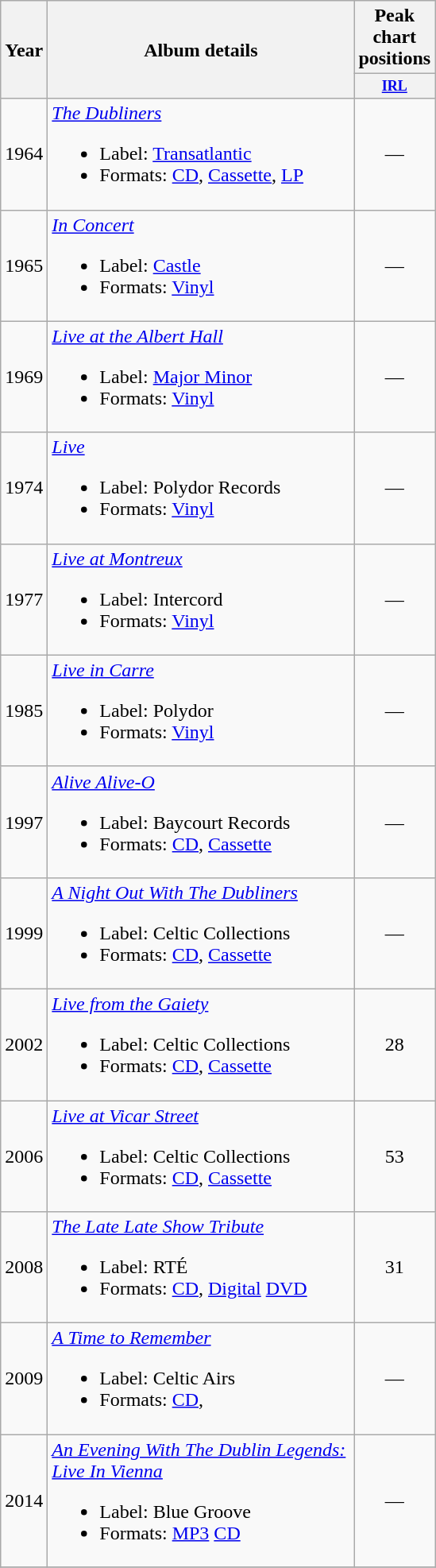<table class="wikitable" style="text-align:center;">
<tr>
<th rowspan="2">Year</th>
<th style="width:250px;" rowspan="2">Album details</th>
<th colspan="3">Peak chart positions</th>
</tr>
<tr>
<th style="width:3em;font-size:75%"><a href='#'>IRL</a><br></th>
</tr>
<tr>
<td>1964</td>
<td align="left"><em><a href='#'>The Dubliners</a></em><br><ul><li>Label: <a href='#'>Transatlantic</a></li><li>Formats: <a href='#'>CD</a>, <a href='#'>Cassette</a>, <a href='#'>LP</a></li></ul></td>
<td>—</td>
</tr>
<tr>
<td>1965</td>
<td align="left"><em><a href='#'>In Concert</a></em><br><ul><li>Label: <a href='#'>Castle</a></li><li>Formats: <a href='#'>Vinyl</a></li></ul></td>
<td>—</td>
</tr>
<tr>
<td>1969</td>
<td align="left"><em><a href='#'>Live at the Albert Hall</a></em><br><ul><li>Label: <a href='#'>Major Minor</a></li><li>Formats: <a href='#'>Vinyl</a></li></ul></td>
<td>—</td>
</tr>
<tr>
<td>1974</td>
<td align="left"><em><a href='#'>Live</a></em><br><ul><li>Label: Polydor Records</li><li>Formats: <a href='#'>Vinyl</a></li></ul></td>
<td>—</td>
</tr>
<tr>
<td>1977</td>
<td align="left"><em><a href='#'>Live at Montreux</a></em><br><ul><li>Label: Intercord</li><li>Formats: <a href='#'>Vinyl</a></li></ul></td>
<td>—</td>
</tr>
<tr>
<td>1985</td>
<td align="left"><em><a href='#'>Live in Carre</a></em><br><ul><li>Label: Polydor</li><li>Formats: <a href='#'>Vinyl</a></li></ul></td>
<td>—</td>
</tr>
<tr>
<td>1997</td>
<td align="left"><em><a href='#'>Alive Alive-O</a></em><br><ul><li>Label: Baycourt Records</li><li>Formats: <a href='#'>CD</a>, <a href='#'>Cassette</a></li></ul></td>
<td>—</td>
</tr>
<tr>
<td>1999</td>
<td align="left"><em><a href='#'>A Night Out With The Dubliners</a></em><br><ul><li>Label: Celtic Collections</li><li>Formats: <a href='#'>CD</a>, <a href='#'>Cassette</a></li></ul></td>
<td>—</td>
</tr>
<tr>
<td>2002</td>
<td align="left"><em><a href='#'>Live from the Gaiety</a></em><br><ul><li>Label: Celtic Collections</li><li>Formats: <a href='#'>CD</a>, <a href='#'>Cassette</a></li></ul></td>
<td>28</td>
</tr>
<tr>
<td>2006</td>
<td align="left"><em><a href='#'>Live at Vicar Street</a></em><br><ul><li>Label: Celtic Collections</li><li>Formats: <a href='#'>CD</a>, <a href='#'>Cassette</a></li></ul></td>
<td>53</td>
</tr>
<tr>
<td>2008</td>
<td align="left"><em><a href='#'>The Late Late Show Tribute</a></em><br><ul><li>Label: RTÉ</li><li>Formats: <a href='#'>CD</a>, <a href='#'>Digital</a> <a href='#'>DVD</a></li></ul></td>
<td>31</td>
</tr>
<tr>
<td>2009</td>
<td align="left"><em><a href='#'>A Time to Remember</a></em><br><ul><li>Label: Celtic Airs</li><li>Formats: <a href='#'>CD</a>,</li></ul></td>
<td>—</td>
</tr>
<tr>
<td>2014</td>
<td align="left"><em><a href='#'>An Evening With The Dublin Legends: Live In Vienna</a></em><br><ul><li>Label:  Blue Groove</li><li>Formats: <a href='#'>MP3</a> <a href='#'>CD</a></li></ul></td>
<td>—</td>
</tr>
<tr>
</tr>
</table>
